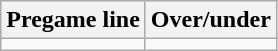<table class="wikitable">
<tr align="center">
<th style=>Pregame line</th>
<th style=>Over/under</th>
</tr>
<tr align="center">
<td></td>
<td></td>
</tr>
</table>
